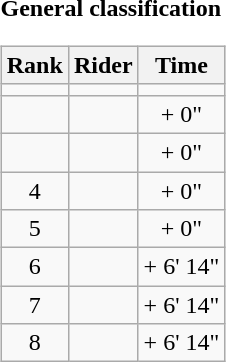<table>
<tr>
<td><strong>General classification</strong><br><table class="wikitable">
<tr>
<th scope="col">Rank</th>
<th scope="col">Rider</th>
<th scope="col">Time</th>
</tr>
<tr>
<td style="text-align:center;"></td>
<td></td>
<td style="text-align:center;"></td>
</tr>
<tr>
<td style="text-align:center;"></td>
<td></td>
<td style="text-align:center;">+ 0"</td>
</tr>
<tr>
<td style="text-align:center;"></td>
<td></td>
<td style="text-align:center;">+ 0"</td>
</tr>
<tr>
<td style="text-align:center;">4</td>
<td></td>
<td style="text-align:center;">+ 0"</td>
</tr>
<tr>
<td style="text-align:center;">5</td>
<td></td>
<td style="text-align:center;">+ 0"</td>
</tr>
<tr>
<td style="text-align:center;">6</td>
<td></td>
<td style="text-align:center;">+ 6' 14"</td>
</tr>
<tr>
<td style="text-align:center;">7</td>
<td></td>
<td style="text-align:center;">+ 6' 14"</td>
</tr>
<tr>
<td style="text-align:center;">8</td>
<td></td>
<td style="text-align:center;">+ 6' 14"</td>
</tr>
</table>
</td>
</tr>
</table>
